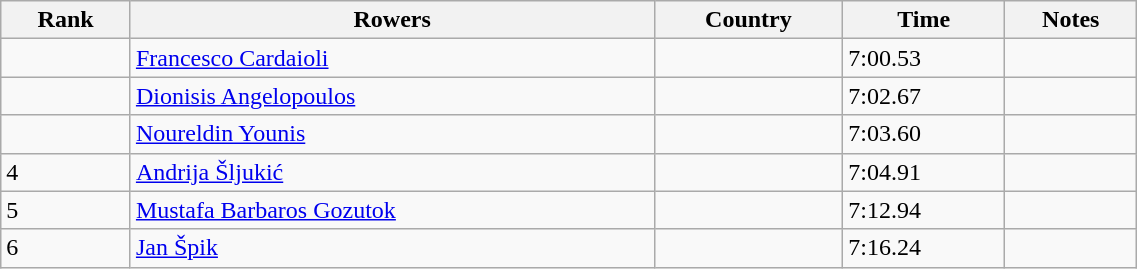<table class="wikitable" width=60%>
<tr>
<th>Rank</th>
<th>Rowers</th>
<th>Country</th>
<th>Time</th>
<th>Notes</th>
</tr>
<tr>
<td></td>
<td><a href='#'>Francesco Cardaioli</a></td>
<td></td>
<td>7:00.53</td>
<td></td>
</tr>
<tr>
<td></td>
<td><a href='#'>Dionisis Angelopoulos</a></td>
<td></td>
<td>7:02.67</td>
<td></td>
</tr>
<tr>
<td></td>
<td><a href='#'>Noureldin Younis</a></td>
<td></td>
<td>7:03.60</td>
<td></td>
</tr>
<tr>
<td>4</td>
<td><a href='#'>Andrija Šljukić</a></td>
<td></td>
<td>7:04.91</td>
<td></td>
</tr>
<tr>
<td>5</td>
<td><a href='#'>Mustafa Barbaros Gozutok</a></td>
<td></td>
<td>7:12.94</td>
<td></td>
</tr>
<tr>
<td>6</td>
<td><a href='#'>Jan Špik</a></td>
<td></td>
<td>7:16.24</td>
<td></td>
</tr>
</table>
